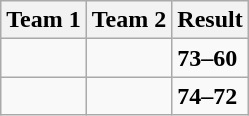<table class="wikitable">
<tr>
<th><strong>Team 1</strong></th>
<th><strong>Team 2</strong></th>
<th><strong>Result</strong></th>
</tr>
<tr>
<td></td>
<td></td>
<td><strong>73–60</strong></td>
</tr>
<tr>
<td></td>
<td></td>
<td><strong>74–72</strong></td>
</tr>
</table>
